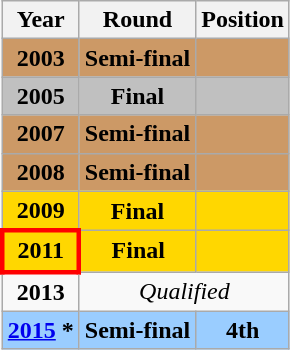<table class="wikitable" style="text-align: center;">
<tr>
<th>Year</th>
<th>Round</th>
<th>Position</th>
</tr>
<tr style="background:#c96;">
<td> <strong>2003</strong></td>
<td><strong>Semi-final</strong></td>
<td></td>
</tr>
<tr style="background:silver;">
<td> <strong>2005</strong></td>
<td><strong>Final</strong></td>
<td></td>
</tr>
<tr style="background:#c96;">
<td> <strong>2007</strong></td>
<td><strong>Semi-final</strong></td>
<td></td>
</tr>
<tr style="background:#c96;">
<td> <strong>2008</strong></td>
<td><strong>Semi-final</strong></td>
<td></td>
</tr>
<tr style="background:gold;">
<td> <strong>2009</strong></td>
<td><strong>Final</strong></td>
<td></td>
</tr>
<tr style="background:gold;">
<td style="border: 3px solid red"> <strong>2011</strong></td>
<td><strong>Final</strong></td>
<td></td>
</tr>
<tr>
<td> <strong>2013</strong></td>
<td colspan="2"><em>Qualified</em></td>
</tr>
<tr style="background:#9acdff;">
<td> <strong><a href='#'>2015</a> *</strong></td>
<td><strong>Semi-final</strong></td>
<td><strong>4th</strong></td>
</tr>
</table>
